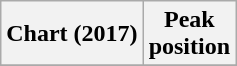<table class="wikitable plainrowheaders" style="text-align:center">
<tr>
<th scope="col">Chart (2017)</th>
<th scope="col">Peak<br>position</th>
</tr>
<tr>
</tr>
</table>
